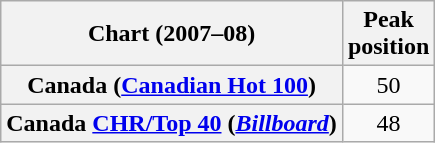<table class="wikitable sortable plainrowheaders" style="text-align:center;">
<tr>
<th scope="col">Chart (2007–08)</th>
<th scope="col">Peak<br>position</th>
</tr>
<tr>
<th scope="row">Canada (<a href='#'>Canadian Hot 100</a>)</th>
<td>50</td>
</tr>
<tr>
<th scope="row">Canada <a href='#'>CHR/Top 40</a> (<em><a href='#'>Billboard</a></em>)</th>
<td>48</td>
</tr>
</table>
